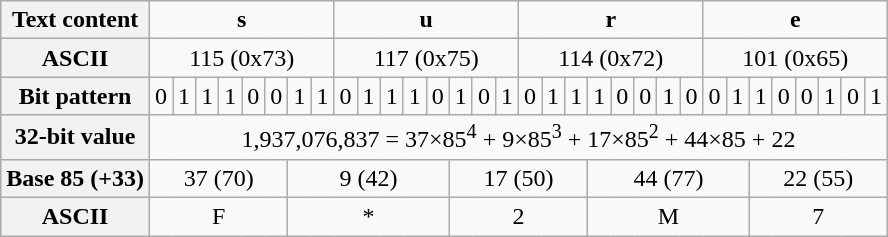<table class="wikitable">
<tr>
<th>Text content</th>
<td colspan="8" align="center"><strong>s</strong></td>
<td colspan="8" align="center"><strong>u</strong></td>
<td colspan="8" align="center"><strong>r</strong></td>
<td colspan="8" align="center"><strong>e</strong></td>
</tr>
<tr>
<th>ASCII</th>
<td colspan="8" align="center">115 (0x73)</td>
<td colspan="8" align="center">117 (0x75)</td>
<td colspan="8" align="center">114 (0x72)</td>
<td colspan="8" align="center">101 (0x65)</td>
</tr>
<tr>
<th>Bit pattern</th>
<td>0</td>
<td>1</td>
<td>1</td>
<td>1</td>
<td>0</td>
<td>0</td>
<td>1</td>
<td>1</td>
<td>0</td>
<td>1</td>
<td>1</td>
<td>1</td>
<td>0</td>
<td>1</td>
<td>0</td>
<td>1</td>
<td>0</td>
<td>1</td>
<td>1</td>
<td>1</td>
<td>0</td>
<td>0</td>
<td>1</td>
<td>0</td>
<td>0</td>
<td>1</td>
<td>1</td>
<td>0</td>
<td>0</td>
<td>1</td>
<td>0</td>
<td>1</td>
</tr>
<tr>
<th>32-bit value</th>
<td colspan="32" align="center">1,937,076,837 = 37×85<sup>4</sup> + 9×85<sup>3</sup> + 17×85<sup>2</sup> + 44×85 + 22</td>
</tr>
<tr>
<th>Base 85 (+33)</th>
<td colspan="6" align="center">37 (70)</td>
<td colspan="7" align="center">9 (42)</td>
<td colspan="6" align="center">17 (50)</td>
<td colspan="7" align="center">44 (77)</td>
<td colspan="6" align="center">22 (55)</td>
</tr>
<tr>
<th>ASCII</th>
<td colspan="6" align="center">F</td>
<td colspan="7" align="center">*</td>
<td colspan="6" align="center">2</td>
<td colspan="7" align="center">M</td>
<td colspan="6" align="center">7</td>
</tr>
</table>
